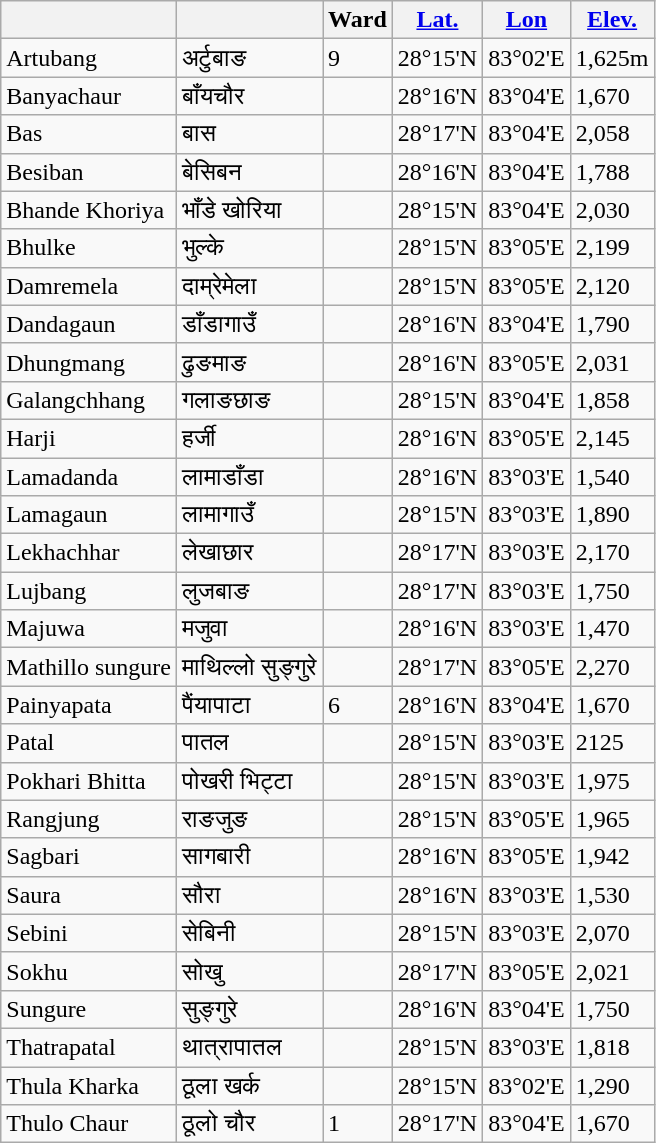<table class="wikitable">
<tr>
<th></th>
<th></th>
<th>Ward</th>
<th><a href='#'>Lat.</a></th>
<th><a href='#'>Lon</a></th>
<th><a href='#'>Elev.</a></th>
</tr>
<tr>
<td>Artubang</td>
<td>अर्टुबाङ</td>
<td>9</td>
<td>28°15'N</td>
<td>83°02'E</td>
<td>1,625m</td>
</tr>
<tr>
<td>Banyachaur</td>
<td>बाँयचौर</td>
<td></td>
<td>28°16'N</td>
<td>83°04'E</td>
<td>1,670</td>
</tr>
<tr>
<td>Bas</td>
<td>बास</td>
<td></td>
<td>28°17'N</td>
<td>83°04'E</td>
<td>2,058</td>
</tr>
<tr>
<td>Besiban</td>
<td>बेसिबन</td>
<td></td>
<td>28°16'N</td>
<td>83°04'E</td>
<td>1,788</td>
</tr>
<tr>
<td>Bhande Khoriya</td>
<td>भाँडे खोरिया</td>
<td></td>
<td>28°15'N</td>
<td>83°04'E</td>
<td>2,030</td>
</tr>
<tr>
<td>Bhulke</td>
<td>भुल्के</td>
<td></td>
<td>28°15'N</td>
<td>83°05'E</td>
<td>2,199</td>
</tr>
<tr>
<td>Damremela</td>
<td>दाम्रेमेला</td>
<td></td>
<td>28°15'N</td>
<td>83°05'E</td>
<td>2,120</td>
</tr>
<tr>
<td>Dandagaun</td>
<td>डाँडागाउँ</td>
<td></td>
<td>28°16'N</td>
<td>83°04'E</td>
<td>1,790</td>
</tr>
<tr>
<td>Dhungmang</td>
<td>ढुङमाङ</td>
<td></td>
<td>28°16'N</td>
<td>83°05'E</td>
<td>2,031</td>
</tr>
<tr>
<td>Galangchhang</td>
<td>गलाङछाङ</td>
<td></td>
<td>28°15'N</td>
<td>83°04'E</td>
<td>1,858</td>
</tr>
<tr>
<td>Harji</td>
<td>हर्जी</td>
<td></td>
<td>28°16'N</td>
<td>83°05'E</td>
<td>2,145</td>
</tr>
<tr>
<td>Lamadanda</td>
<td>लामाडाँडा</td>
<td></td>
<td>28°16'N</td>
<td>83°03'E</td>
<td>1,540</td>
</tr>
<tr>
<td>Lamagaun</td>
<td>लामागाउँ</td>
<td></td>
<td>28°15'N</td>
<td>83°03'E</td>
<td>1,890</td>
</tr>
<tr>
<td>Lekhachhar</td>
<td>लेखाछार</td>
<td></td>
<td>28°17'N</td>
<td>83°03'E</td>
<td>2,170</td>
</tr>
<tr>
<td>Lujbang</td>
<td>लुजबाङ</td>
<td></td>
<td>28°17'N</td>
<td>83°03'E</td>
<td>1,750</td>
</tr>
<tr>
<td>Majuwa</td>
<td>मजुवा</td>
<td></td>
<td>28°16'N</td>
<td>83°03'E</td>
<td>1,470</td>
</tr>
<tr>
<td>Mathillo sungure</td>
<td>माथिल्लो सुङ्गुरे</td>
<td></td>
<td>28°17'N</td>
<td>83°05'E</td>
<td>2,270</td>
</tr>
<tr>
<td>Painyapata</td>
<td>पैंयापाटा</td>
<td>6</td>
<td>28°16'N</td>
<td>83°04'E</td>
<td>1,670</td>
</tr>
<tr>
<td>Patal</td>
<td>पातल</td>
<td></td>
<td>28°15'N</td>
<td>83°03'E</td>
<td>2125</td>
</tr>
<tr>
<td>Pokhari Bhitta</td>
<td>पोखरी भिट्टा</td>
<td></td>
<td>28°15'N</td>
<td>83°03'E</td>
<td>1,975</td>
</tr>
<tr>
<td>Rangjung</td>
<td>राङजुङ</td>
<td></td>
<td>28°15'N</td>
<td>83°05'E</td>
<td>1,965</td>
</tr>
<tr>
<td>Sagbari</td>
<td>सागबारी</td>
<td></td>
<td>28°16'N</td>
<td>83°05'E</td>
<td>1,942</td>
</tr>
<tr>
<td>Saura</td>
<td>सौरा</td>
<td></td>
<td>28°16'N</td>
<td>83°03'E</td>
<td>1,530</td>
</tr>
<tr>
<td>Sebini</td>
<td>सेबिनी</td>
<td></td>
<td>28°15'N</td>
<td>83°03'E</td>
<td>2,070</td>
</tr>
<tr>
<td>Sokhu</td>
<td>सोखु</td>
<td></td>
<td>28°17'N</td>
<td>83°05'E</td>
<td>2,021</td>
</tr>
<tr>
<td>Sungure</td>
<td>सुङ्गुरे</td>
<td></td>
<td>28°16'N</td>
<td>83°04'E</td>
<td>1,750</td>
</tr>
<tr>
<td>Thatrapatal</td>
<td>थात्रापातल</td>
<td></td>
<td>28°15'N</td>
<td>83°03'E</td>
<td>1,818</td>
</tr>
<tr>
<td>Thula Kharka</td>
<td>ठूला खर्क</td>
<td></td>
<td>28°15'N</td>
<td>83°02'E</td>
<td>1,290</td>
</tr>
<tr>
<td>Thulo Chaur</td>
<td>ठूलो चौर</td>
<td>1</td>
<td>28°17'N</td>
<td>83°04'E</td>
<td>1,670</td>
</tr>
</table>
